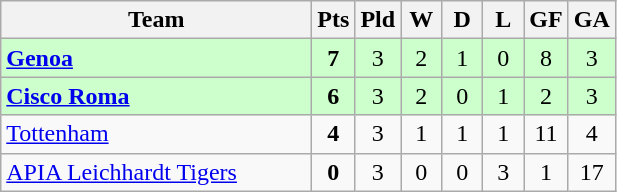<table class="wikitable" style="text-align:center;">
<tr>
<th width=200>Team</th>
<th width=20>Pts</th>
<th width=20>Pld</th>
<th width=20>W</th>
<th width=20>D</th>
<th width=20>L</th>
<th width=20>GF</th>
<th width=20>GA</th>
</tr>
<tr style="background:#ccffcc">
<td style="text-align:left"> <strong><a href='#'>Genoa</a></strong></td>
<td><strong>7</strong></td>
<td>3</td>
<td>2</td>
<td>1</td>
<td>0</td>
<td>8</td>
<td>3</td>
</tr>
<tr style="background:#ccffcc">
<td style="text-align:left">  <strong><a href='#'>Cisco Roma</a></strong></td>
<td><strong>6</strong></td>
<td>3</td>
<td>2</td>
<td>0</td>
<td>1</td>
<td>2</td>
<td>3</td>
</tr>
<tr>
<td style="text-align:left"> <a href='#'>Tottenham</a></td>
<td><strong>4</strong></td>
<td>3</td>
<td>1</td>
<td>1</td>
<td>1</td>
<td>11</td>
<td>4</td>
</tr>
<tr>
<td style="text-align:left"><a href='#'>APIA Leichhardt Tigers</a></td>
<td><strong>0</strong></td>
<td>3</td>
<td>0</td>
<td>0</td>
<td>3</td>
<td>1</td>
<td>17</td>
</tr>
</table>
